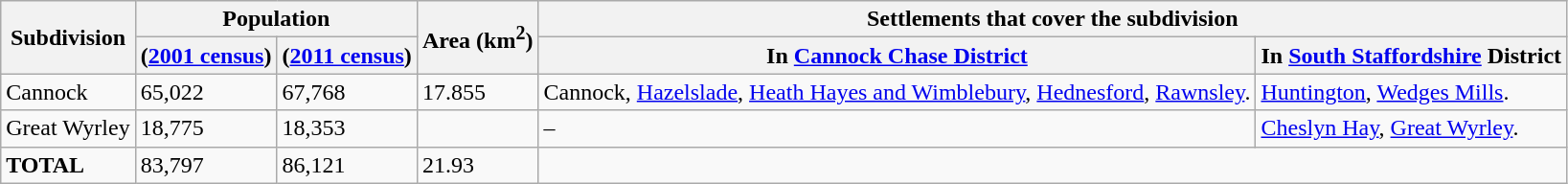<table class="wikitable">
<tr>
<th rowspan="2">Subdivision</th>
<th colspan="2">Population</th>
<th rowspan="2">Area (km<sup>2</sup>)</th>
<th colspan="2">Settlements that cover the subdivision</th>
</tr>
<tr>
<th>(<a href='#'>2001 census</a>)</th>
<th>(<a href='#'>2011 census</a>)</th>
<th>In <a href='#'>Cannock Chase District</a></th>
<th>In <a href='#'>South Staffordshire</a> District</th>
</tr>
<tr>
<td>Cannock</td>
<td>65,022</td>
<td>67,768</td>
<td>17.855</td>
<td>Cannock, <a href='#'>Hazelslade</a>, <a href='#'>Heath Hayes and Wimblebury</a>, <a href='#'>Hednesford</a>, <a href='#'>Rawnsley</a>.</td>
<td><a href='#'>Huntington</a>, <a href='#'>Wedges Mills</a>.</td>
</tr>
<tr>
<td>Great Wyrley</td>
<td>18,775</td>
<td>18,353</td>
<td 4.075></td>
<td>–</td>
<td><a href='#'>Cheslyn Hay</a>, <a href='#'>Great Wyrley</a>.</td>
</tr>
<tr>
<td><strong>TOTAL</strong></td>
<td>83,797</td>
<td>86,121</td>
<td>21.93</td>
</tr>
</table>
